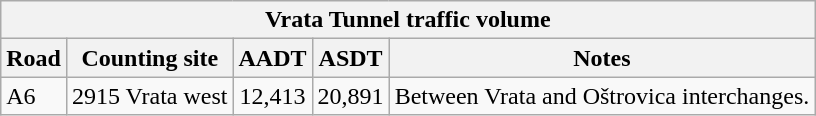<table class="wikitable">
<tr>
<td colspan=5 bgcolor="#f2f2f2" align=center style=margin-top:15><strong>Vrata Tunnel traffic volume</strong></td>
</tr>
<tr>
<td align=center bgcolor="#f2f2f2"><strong>Road</strong></td>
<td align=center bgcolor="#f2f2f2"><strong>Counting site</strong></td>
<td align=center bgcolor="#f2f2f2"><strong>AADT</strong></td>
<td align=center bgcolor="#f2f2f2"><strong>ASDT</strong></td>
<td align=center bgcolor="#f2f2f2"><strong>Notes</strong></td>
</tr>
<tr>
<td> A6</td>
<td>2915 Vrata west</td>
<td align=center>12,413</td>
<td align=center>20,891</td>
<td>Between Vrata and Oštrovica interchanges.</td>
</tr>
</table>
